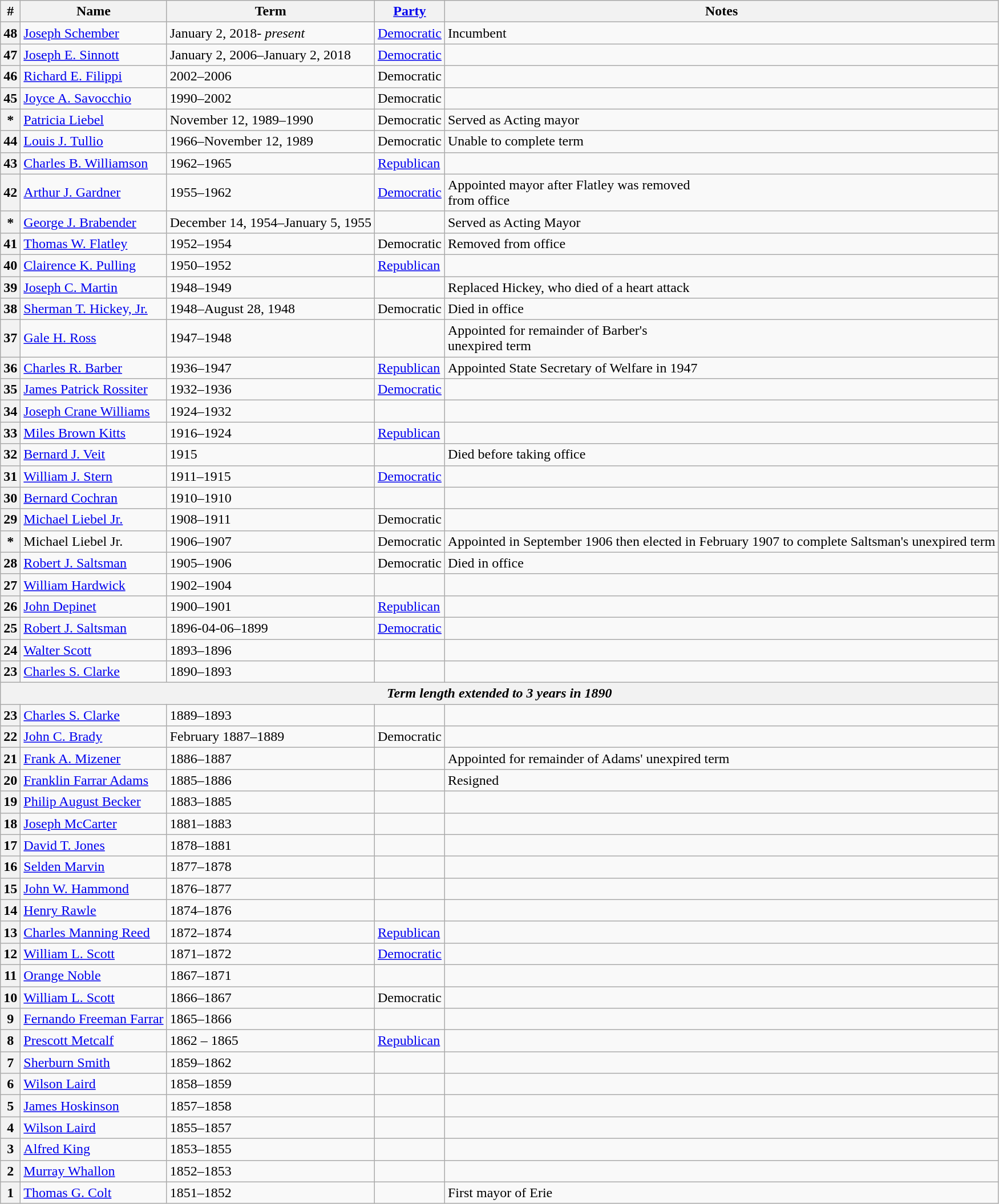<table class="wikitable">
<tr>
<th>#</th>
<th>Name</th>
<th>Term</th>
<th><a href='#'>Party</a></th>
<th>Notes</th>
</tr>
<tr>
<th>48</th>
<td><a href='#'>Joseph Schember</a></td>
<td>January 2, 2018- <em>present</em></td>
<td><a href='#'>Democratic</a></td>
<td>Incumbent</td>
</tr>
<tr>
<th>47</th>
<td><a href='#'>Joseph E. Sinnott</a></td>
<td>January 2, 2006–January 2, 2018</td>
<td><a href='#'>Democratic</a></td>
<td></td>
</tr>
<tr>
<th>46</th>
<td><a href='#'>Richard E. Filippi</a></td>
<td>2002–2006</td>
<td>Democratic</td>
<td></td>
</tr>
<tr>
<th>45</th>
<td><a href='#'>Joyce A. Savocchio</a></td>
<td>1990–2002</td>
<td>Democratic</td>
<td></td>
</tr>
<tr>
<th>*</th>
<td><a href='#'>Patricia Liebel</a></td>
<td>November 12, 1989–1990</td>
<td>Democratic</td>
<td>Served as Acting mayor</td>
</tr>
<tr>
<th>44</th>
<td><a href='#'>Louis J. Tullio</a></td>
<td>1966–November 12, 1989</td>
<td>Democratic</td>
<td>Unable to complete term</td>
</tr>
<tr>
<th>43</th>
<td><a href='#'>Charles B. Williamson</a></td>
<td>1962–1965</td>
<td><a href='#'>Republican</a></td>
<td></td>
</tr>
<tr>
<th>42</th>
<td><a href='#'>Arthur J. Gardner</a></td>
<td>1955–1962</td>
<td><a href='#'>Democratic</a></td>
<td>Appointed mayor after Flatley was removed<br> from office</td>
</tr>
<tr>
<th>*</th>
<td><a href='#'>George J. Brabender</a></td>
<td>December 14, 1954–January 5, 1955</td>
<td></td>
<td>Served as Acting Mayor</td>
</tr>
<tr>
<th>41</th>
<td><a href='#'>Thomas W. Flatley</a></td>
<td>1952–1954</td>
<td>Democratic</td>
<td>Removed from office</td>
</tr>
<tr>
<th>40</th>
<td><a href='#'>Clairence K. Pulling</a></td>
<td>1950–1952</td>
<td><a href='#'>Republican</a></td>
<td></td>
</tr>
<tr>
<th>39</th>
<td><a href='#'>Joseph C. Martin</a></td>
<td>1948–1949</td>
<td></td>
<td>Replaced Hickey, who died of a heart attack</td>
</tr>
<tr>
<th>38</th>
<td><a href='#'>Sherman T. Hickey, Jr.</a></td>
<td>1948–August 28, 1948</td>
<td>Democratic</td>
<td>Died in office</td>
</tr>
<tr>
<th>37</th>
<td><a href='#'>Gale H. Ross</a></td>
<td>1947–1948</td>
<td></td>
<td>Appointed for remainder of Barber's<br>unexpired term</td>
</tr>
<tr>
<th>36</th>
<td><a href='#'>Charles R. Barber</a></td>
<td>1936–1947</td>
<td><a href='#'>Republican</a></td>
<td>Appointed State Secretary of Welfare in 1947</td>
</tr>
<tr>
<th>35</th>
<td><a href='#'>James Patrick Rossiter</a></td>
<td>1932–1936</td>
<td><a href='#'>Democratic</a></td>
<td></td>
</tr>
<tr>
<th>34</th>
<td><a href='#'>Joseph Crane Williams</a></td>
<td>1924–1932</td>
<td></td>
<td></td>
</tr>
<tr>
<th>33</th>
<td><a href='#'>Miles Brown Kitts</a></td>
<td>1916–1924</td>
<td><a href='#'>Republican</a></td>
<td></td>
</tr>
<tr>
<th>32</th>
<td><a href='#'>Bernard J. Veit</a></td>
<td>1915</td>
<td></td>
<td>Died before taking office</td>
</tr>
<tr>
<th>31</th>
<td><a href='#'>William J. Stern</a></td>
<td>1911–1915</td>
<td><a href='#'>Democratic</a></td>
<td></td>
</tr>
<tr>
<th>30</th>
<td><a href='#'>Bernard Cochran</a></td>
<td>1910–1910</td>
<td></td>
</tr>
<tr>
<th>29</th>
<td><a href='#'>Michael Liebel Jr.</a></td>
<td>1908–1911</td>
<td>Democratic</td>
<td></td>
</tr>
<tr>
<th>*</th>
<td>Michael Liebel Jr.</td>
<td>1906–1907</td>
<td>Democratic</td>
<td>Appointed in September 1906 then elected in February 1907 to complete Saltsman's unexpired term</td>
</tr>
<tr>
<th>28</th>
<td><a href='#'>Robert J. Saltsman</a></td>
<td>1905–1906</td>
<td>Democratic</td>
<td>Died in office</td>
</tr>
<tr>
<th>27</th>
<td><a href='#'>William Hardwick</a></td>
<td>1902–1904</td>
<td></td>
<td></td>
</tr>
<tr>
<th>26</th>
<td><a href='#'>John Depinet</a></td>
<td>1900–1901</td>
<td><a href='#'>Republican</a></td>
<td></td>
</tr>
<tr>
<th>25</th>
<td><a href='#'>Robert J. Saltsman</a></td>
<td>1896-04-06–1899</td>
<td><a href='#'>Democratic</a></td>
<td></td>
</tr>
<tr>
<th>24</th>
<td><a href='#'>Walter Scott</a></td>
<td>1893–1896</td>
<td></td>
<td></td>
</tr>
<tr>
<th>23</th>
<td><a href='#'>Charles S. Clarke</a></td>
<td>1890–1893</td>
<td></td>
<td></td>
</tr>
<tr>
<th colspan="5" align="center"><em>Term length extended to 3 years in 1890</em></th>
</tr>
<tr>
<th>23</th>
<td><a href='#'>Charles S. Clarke</a></td>
<td>1889–1893</td>
<td></td>
<td></td>
</tr>
<tr>
<th>22</th>
<td><a href='#'>John C. Brady</a></td>
<td>February 1887–1889</td>
<td>Democratic</td>
<td></td>
</tr>
<tr>
<th>21</th>
<td><a href='#'>Frank A. Mizener</a></td>
<td>1886–1887</td>
<td></td>
<td>Appointed for remainder of Adams' unexpired term</td>
</tr>
<tr>
<th>20</th>
<td><a href='#'>Franklin Farrar Adams</a></td>
<td>1885–1886</td>
<td></td>
<td>Resigned</td>
</tr>
<tr>
<th>19</th>
<td><a href='#'>Philip August Becker</a></td>
<td>1883–1885</td>
<td></td>
<td></td>
</tr>
<tr>
<th>18</th>
<td><a href='#'>Joseph McCarter</a></td>
<td>1881–1883</td>
<td></td>
<td></td>
</tr>
<tr>
<th>17</th>
<td><a href='#'>David T. Jones</a></td>
<td>1878–1881</td>
<td></td>
<td></td>
</tr>
<tr>
<th>16</th>
<td><a href='#'>Selden Marvin</a></td>
<td>1877–1878</td>
<td></td>
<td></td>
</tr>
<tr>
<th>15</th>
<td><a href='#'>John W. Hammond</a></td>
<td>1876–1877</td>
<td></td>
<td></td>
</tr>
<tr>
<th>14</th>
<td><a href='#'>Henry Rawle</a></td>
<td>1874–1876</td>
<td></td>
<td></td>
</tr>
<tr>
<th>13</th>
<td><a href='#'>Charles Manning Reed</a></td>
<td>1872–1874</td>
<td><a href='#'>Republican</a></td>
<td></td>
</tr>
<tr>
<th>12</th>
<td><a href='#'>William L. Scott</a></td>
<td>1871–1872</td>
<td><a href='#'>Democratic</a></td>
<td></td>
</tr>
<tr>
<th>11</th>
<td><a href='#'>Orange Noble</a></td>
<td>1867–1871</td>
<td></td>
<td></td>
</tr>
<tr>
<th>10</th>
<td><a href='#'>William L. Scott</a></td>
<td>1866–1867</td>
<td>Democratic</td>
<td></td>
</tr>
<tr>
<th>9</th>
<td><a href='#'>Fernando Freeman Farrar</a></td>
<td>1865–1866</td>
<td></td>
<td></td>
</tr>
<tr>
<th>8</th>
<td><a href='#'>Prescott Metcalf</a></td>
<td>1862 – 1865</td>
<td><a href='#'>Republican</a></td>
<td></td>
</tr>
<tr>
<th>7</th>
<td><a href='#'>Sherburn Smith</a></td>
<td>1859–1862</td>
<td></td>
<td></td>
</tr>
<tr>
<th>6</th>
<td><a href='#'>Wilson Laird</a></td>
<td>1858–1859</td>
<td></td>
<td></td>
</tr>
<tr>
<th>5</th>
<td><a href='#'>James Hoskinson</a></td>
<td>1857–1858</td>
<td></td>
<td></td>
</tr>
<tr>
<th>4</th>
<td><a href='#'>Wilson Laird</a></td>
<td>1855–1857</td>
<td></td>
<td></td>
</tr>
<tr>
<th>3</th>
<td><a href='#'>Alfred King</a></td>
<td>1853–1855</td>
<td></td>
<td></td>
</tr>
<tr>
<th>2</th>
<td><a href='#'>Murray Whallon</a></td>
<td>1852–1853</td>
<td></td>
<td></td>
</tr>
<tr>
<th>1</th>
<td><a href='#'>Thomas G. Colt</a></td>
<td>1851–1852</td>
<td></td>
<td>First mayor of Erie</td>
</tr>
</table>
